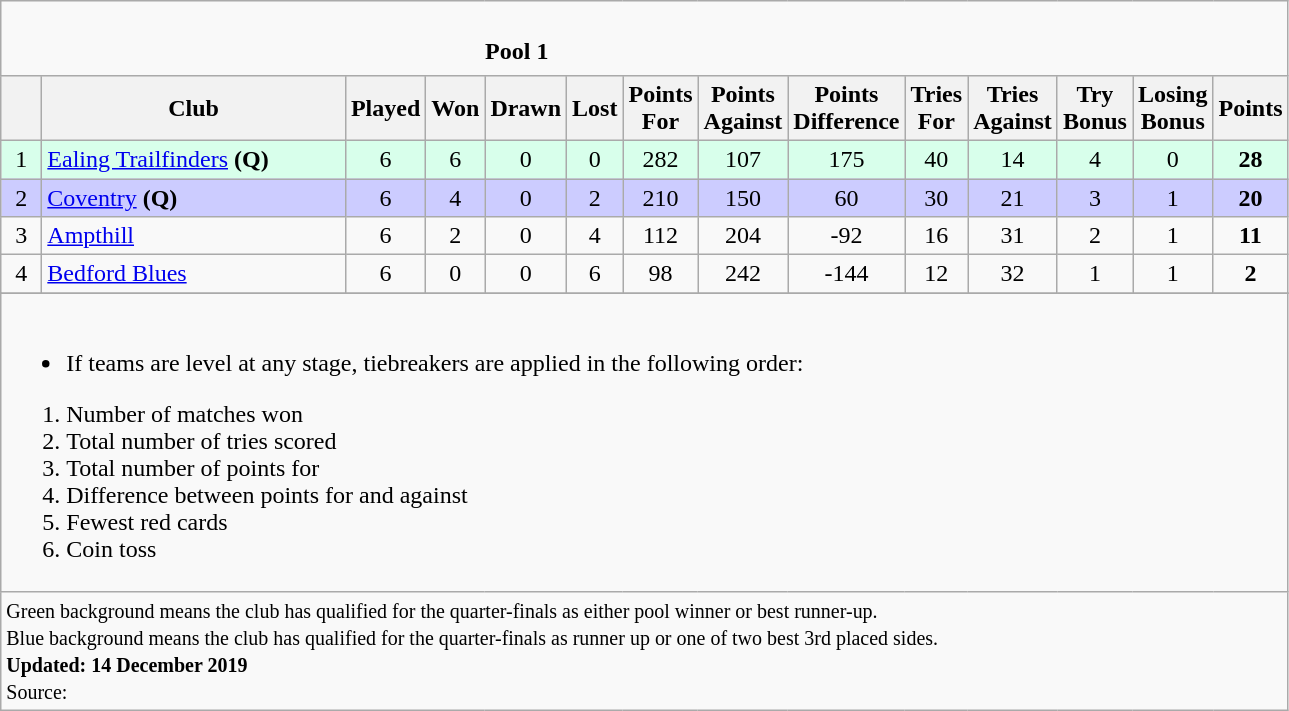<table class="wikitable" style="text-align: center;">
<tr>
<td colspan="15" cellpadding="0" cellspacing="0"><br><table border="0" width="80%" cellpadding="0" cellspacing="0">
<tr>
<td width=20% style="border:0px"></td>
<td style="border:0px"><strong>Pool 1</strong></td>
<td width=20% style="border:0px" align=right></td>
</tr>
</table>
</td>
</tr>
<tr>
<th bgcolor="#efefef" width="20"></th>
<th bgcolor="#efefef" width="195">Club</th>
<th bgcolor="#efefef" width="20">Played</th>
<th bgcolor="#efefef" width="20">Won</th>
<th bgcolor="#efefef" width="20">Drawn</th>
<th bgcolor="#efefef" width="20">Lost</th>
<th bgcolor="#efefef" width="20">Points For</th>
<th bgcolor="#efefef" width="20">Points Against</th>
<th bgcolor="#efefef" width="20">Points Difference</th>
<th bgcolor="#efefef" width="20">Tries For</th>
<th bgcolor="#efefef" width="20">Tries Against</th>
<th bgcolor="#efefef" width="20">Try Bonus</th>
<th bgcolor="#efefef" width="20">Losing Bonus</th>
<th bgcolor="#efefef" width="20">Points</th>
</tr>
<tr bgcolor=#d8ffeb align=center>
<td>1</td>
<td style="text-align:left;"><a href='#'>Ealing Trailfinders</a> <strong>(Q)</strong></td>
<td>6</td>
<td>6</td>
<td>0</td>
<td>0</td>
<td>282</td>
<td>107</td>
<td>175</td>
<td>40</td>
<td>14</td>
<td>4</td>
<td>0</td>
<td><strong>28</strong></td>
</tr>
<tr bgcolor=#ccccff align=center>
<td>2</td>
<td style="text-align:left;"><a href='#'>Coventry</a> <strong>(Q)</strong></td>
<td>6</td>
<td>4</td>
<td>0</td>
<td>2</td>
<td>210</td>
<td>150</td>
<td>60</td>
<td>30</td>
<td>21</td>
<td>3</td>
<td>1</td>
<td><strong>20</strong></td>
</tr>
<tr>
<td>3</td>
<td style="text-align:left;"><a href='#'>Ampthill</a></td>
<td>6</td>
<td>2</td>
<td>0</td>
<td>4</td>
<td>112</td>
<td>204</td>
<td>-92</td>
<td>16</td>
<td>31</td>
<td>2</td>
<td>1</td>
<td><strong>11</strong></td>
</tr>
<tr>
<td>4</td>
<td style="text-align:left;"><a href='#'>Bedford Blues</a></td>
<td>6</td>
<td>0</td>
<td>0</td>
<td>6</td>
<td>98</td>
<td>242</td>
<td>-144</td>
<td>12</td>
<td>32</td>
<td>1</td>
<td>1</td>
<td><strong>2</strong></td>
</tr>
<tr>
</tr>
<tr | style="text-align:left;" |>
<td colspan="15"><br><ul><li>If teams are level at any stage, tiebreakers are applied in the following order:</li></ul><ol><li>Number of matches won</li><li>Total number of tries scored</li><li>Total number of points for</li><li>Difference between points for and against</li><li>Fewest red cards</li><li>Coin toss</li></ol></td>
</tr>
<tr | style="text-align:left;" |>
<td colspan="15" style="border:0px"><small><span>Green background</span> means the club has qualified for the quarter-finals as either pool winner or best runner-up.<br><span>Blue background</span> means the club has qualified for the quarter-finals as runner up or one of two best 3rd placed sides.<br><strong>Updated: 14 December 2019</strong><br>Source: </small></td>
</tr>
</table>
